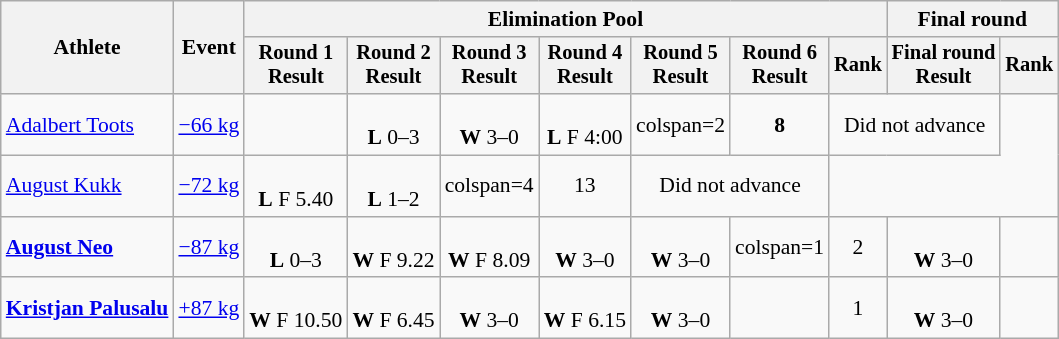<table class="wikitable" style="font-size:90%">
<tr>
<th rowspan="2">Athlete</th>
<th rowspan="2">Event</th>
<th colspan=7>Elimination Pool</th>
<th colspan=2>Final round</th>
</tr>
<tr style="font-size: 95%">
<th>Round 1<br>Result</th>
<th>Round 2<br>Result</th>
<th>Round 3<br>Result</th>
<th>Round 4<br>Result</th>
<th>Round 5<br>Result</th>
<th>Round 6<br>Result</th>
<th>Rank</th>
<th>Final round<br>Result</th>
<th>Rank</th>
</tr>
<tr align=center>
<td align=left><a href='#'>Adalbert Toots</a></td>
<td align=left><a href='#'>−66 kg</a></td>
<td></td>
<td><br><strong>L</strong> 0–3</td>
<td><br><strong>W</strong> 3–0</td>
<td><br><strong>L</strong> F 4:00</td>
<td>colspan=2 </td>
<td><strong>8</strong></td>
<td colspan=2>Did not advance</td>
</tr>
<tr align=center>
<td align=left><a href='#'>August Kukk</a></td>
<td align=left><a href='#'>−72 kg</a></td>
<td><br><strong>L</strong> F 5.40</td>
<td><br><strong>L</strong> 1–2</td>
<td>colspan=4 </td>
<td>13</td>
<td colspan=2>Did not advance</td>
</tr>
<tr align=center>
<td align=left><strong><a href='#'>August Neo</a></strong></td>
<td align=left><a href='#'>−87 kg</a></td>
<td><br><strong>L</strong> 0–3</td>
<td><br><strong>W</strong> F 9.22</td>
<td><br><strong>W</strong> F 8.09</td>
<td><br><strong>W</strong> 3–0</td>
<td><br><strong>W</strong> 3–0</td>
<td>colspan=1 </td>
<td>2</td>
<td><br><strong>W</strong> 3–0</td>
<td></td>
</tr>
<tr align=center>
<td align=left><strong><a href='#'>Kristjan Palusalu</a></strong></td>
<td align=left><a href='#'>+87 kg</a></td>
<td><br><strong>W</strong> F 10.50</td>
<td><br><strong>W</strong> F 6.45</td>
<td><br><strong>W</strong> 3–0</td>
<td><br><strong>W</strong> F 6.15</td>
<td><br><strong>W</strong> 3–0</td>
<td></td>
<td>1</td>
<td><br><strong>W</strong> 3–0</td>
<td></td>
</tr>
</table>
